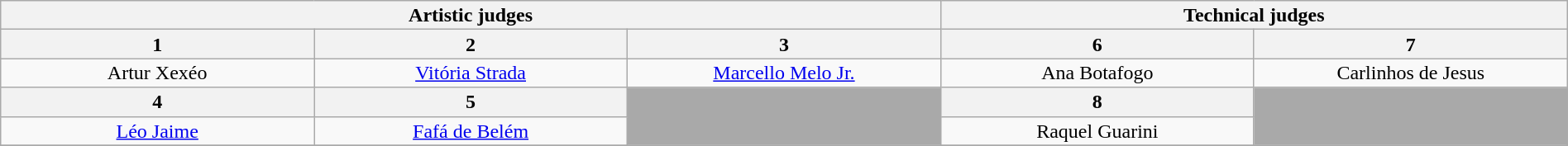<table class="wikitable" style="font-size:100%; line-height:16px; text-align:center" width="100%">
<tr>
<th colspan=3>Artistic judges</th>
<th colspan=2>Technical judges</th>
</tr>
<tr>
<th width="20.0%">1</th>
<th width="20.0%">2</th>
<th width="20.0%">3</th>
<th width="20.0%">6</th>
<th width="20.0%">7</th>
</tr>
<tr>
<td>Artur Xexéo</td>
<td><a href='#'>Vitória Strada</a></td>
<td><a href='#'>Marcello Melo Jr.</a></td>
<td>Ana Botafogo</td>
<td>Carlinhos de Jesus</td>
</tr>
<tr>
<th>4</th>
<th>5</th>
<td rowspan=2 bgcolor=A9A9A9></td>
<th>8</th>
<td rowspan=2 bgcolor=A9A9A9></td>
</tr>
<tr>
<td><a href='#'>Léo Jaime</a></td>
<td><a href='#'>Fafá de Belém</a></td>
<td>Raquel Guarini</td>
</tr>
<tr>
</tr>
</table>
